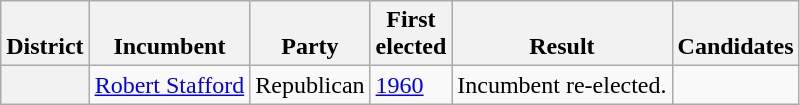<table class=wikitable>
<tr valign=bottom>
<th>District</th>
<th>Incumbent</th>
<th>Party</th>
<th>First<br>elected</th>
<th>Result</th>
<th>Candidates</th>
</tr>
<tr>
<th></th>
<td><a href='#'>Robert Stafford</a></td>
<td>Republican</td>
<td><a href='#'>1960</a></td>
<td>Incumbent re-elected.</td>
<td nowrap></td>
</tr>
</table>
